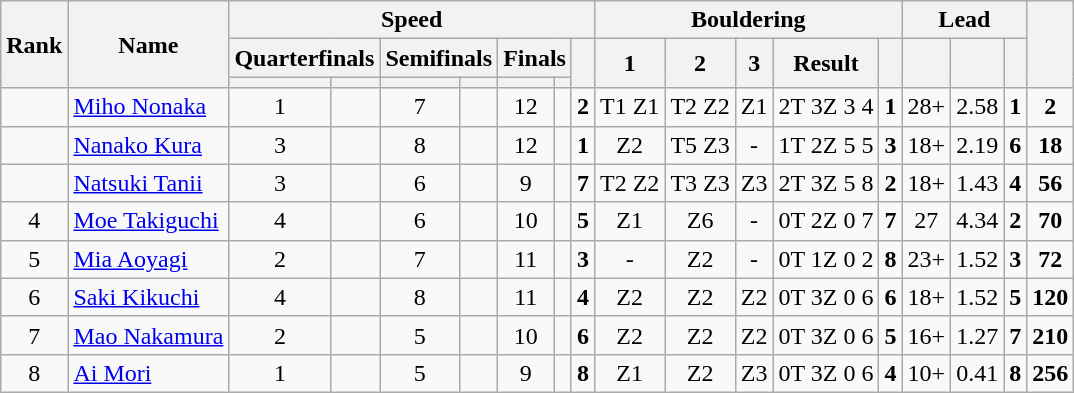<table class="wikitable sortable" style="text-align:center">
<tr>
<th rowspan="3">Rank</th>
<th rowspan="3">Name</th>
<th colspan="7">Speed</th>
<th colspan="5">Bouldering</th>
<th colspan="3">Lead</th>
<th rowspan="3"></th>
</tr>
<tr>
<th colspan="2">Quarterfinals</th>
<th colspan="2">Semifinals</th>
<th colspan="2">Finals</th>
<th rowspan="2"></th>
<th rowspan="2">1</th>
<th rowspan="2">2</th>
<th rowspan="2">3</th>
<th rowspan="2">Result</th>
<th rowspan="2"></th>
<th rowspan="2"></th>
<th rowspan="2"></th>
<th rowspan="2"></th>
</tr>
<tr>
<th></th>
<th></th>
<th></th>
<th></th>
<th></th>
<th></th>
</tr>
<tr>
<td></td>
<td align="left"><a href='#'>Miho Nonaka</a></td>
<td>1</td>
<td></td>
<td>7</td>
<td></td>
<td>12</td>
<td></td>
<td><strong>2</strong></td>
<td>T1 Z1</td>
<td>T2 Z2</td>
<td>Z1</td>
<td>2T 3Z 3 4</td>
<td><strong>1</strong></td>
<td>28+</td>
<td>2.58</td>
<td><strong>1</strong></td>
<td><strong>2</strong></td>
</tr>
<tr>
<td></td>
<td align="left"><a href='#'>Nanako Kura</a></td>
<td>3</td>
<td></td>
<td>8</td>
<td></td>
<td>12</td>
<td></td>
<td><strong>1</strong></td>
<td>Z2</td>
<td>T5 Z3</td>
<td>-</td>
<td>1T 2Z 5 5</td>
<td><strong>3</strong></td>
<td>18+</td>
<td>2.19</td>
<td><strong>6</strong></td>
<td><strong>18</strong></td>
</tr>
<tr>
<td></td>
<td align="left"><a href='#'>Natsuki Tanii</a></td>
<td>3</td>
<td></td>
<td>6</td>
<td></td>
<td>9</td>
<td></td>
<td><strong>7</strong></td>
<td>T2 Z2</td>
<td>T3 Z3</td>
<td>Z3</td>
<td>2T 3Z 5 8</td>
<td><strong>2</strong></td>
<td>18+</td>
<td>1.43</td>
<td><strong>4</strong></td>
<td><strong>56</strong></td>
</tr>
<tr>
<td>4</td>
<td align="left"><a href='#'>Moe Takiguchi</a></td>
<td>4</td>
<td></td>
<td>6</td>
<td></td>
<td>10</td>
<td></td>
<td><strong>5</strong></td>
<td>Z1</td>
<td>Z6</td>
<td>-</td>
<td>0T 2Z 0 7</td>
<td><strong>7</strong></td>
<td>27</td>
<td>4.34</td>
<td><strong>2</strong></td>
<td><strong>70</strong></td>
</tr>
<tr>
<td>5</td>
<td align="left"><a href='#'>Mia Aoyagi</a></td>
<td>2</td>
<td></td>
<td>7</td>
<td></td>
<td>11</td>
<td></td>
<td><strong>3</strong></td>
<td>-</td>
<td>Z2</td>
<td>-</td>
<td>0T 1Z 0 2</td>
<td><strong>8</strong></td>
<td>23+</td>
<td>1.52</td>
<td><strong>3</strong></td>
<td><strong>72</strong></td>
</tr>
<tr>
<td>6</td>
<td align="left"><a href='#'>Saki Kikuchi</a></td>
<td>4</td>
<td></td>
<td>8</td>
<td></td>
<td>11</td>
<td></td>
<td><strong>4</strong></td>
<td>Z2</td>
<td>Z2</td>
<td>Z2</td>
<td>0T 3Z 0 6</td>
<td><strong>6</strong></td>
<td>18+</td>
<td>1.52</td>
<td><strong>5</strong></td>
<td><strong>120</strong></td>
</tr>
<tr>
<td>7</td>
<td align="left"><a href='#'>Mao Nakamura</a></td>
<td>2</td>
<td></td>
<td>5</td>
<td></td>
<td>10</td>
<td></td>
<td><strong>6</strong></td>
<td>Z2</td>
<td>Z2</td>
<td>Z2</td>
<td>0T 3Z 0 6</td>
<td><strong>5</strong></td>
<td>16+</td>
<td>1.27</td>
<td><strong>7</strong></td>
<td><strong>210</strong></td>
</tr>
<tr>
<td>8</td>
<td align="left"><a href='#'>Ai Mori</a></td>
<td>1</td>
<td></td>
<td>5</td>
<td></td>
<td>9</td>
<td></td>
<td><strong>8</strong></td>
<td>Z1</td>
<td>Z2</td>
<td>Z3</td>
<td>0T 3Z 0 6</td>
<td><strong>4</strong></td>
<td>10+</td>
<td>0.41</td>
<td><strong>8</strong></td>
<td><strong>256</strong></td>
</tr>
</table>
